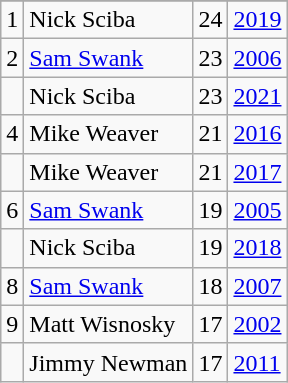<table class="wikitable">
<tr>
</tr>
<tr>
<td>1</td>
<td>Nick Sciba</td>
<td>24</td>
<td><a href='#'>2019</a></td>
</tr>
<tr>
<td>2</td>
<td><a href='#'>Sam Swank</a></td>
<td>23</td>
<td><a href='#'>2006</a></td>
</tr>
<tr>
<td></td>
<td>Nick Sciba</td>
<td>23</td>
<td><a href='#'>2021</a></td>
</tr>
<tr>
<td>4</td>
<td>Mike Weaver</td>
<td>21</td>
<td><a href='#'>2016</a></td>
</tr>
<tr>
<td></td>
<td>Mike Weaver</td>
<td>21</td>
<td><a href='#'>2017</a></td>
</tr>
<tr>
<td>6</td>
<td><a href='#'>Sam Swank</a></td>
<td>19</td>
<td><a href='#'>2005</a></td>
</tr>
<tr>
<td></td>
<td>Nick Sciba</td>
<td>19</td>
<td><a href='#'>2018</a></td>
</tr>
<tr>
<td>8</td>
<td><a href='#'>Sam Swank</a></td>
<td>18</td>
<td><a href='#'>2007</a></td>
</tr>
<tr>
<td>9</td>
<td>Matt Wisnosky</td>
<td>17</td>
<td><a href='#'>2002</a></td>
</tr>
<tr>
<td></td>
<td>Jimmy Newman</td>
<td>17</td>
<td><a href='#'>2011</a></td>
</tr>
</table>
